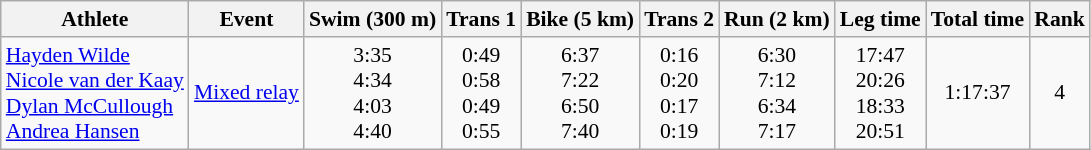<table class=wikitable style="font-size:90%; text-align:center">
<tr>
<th>Athlete</th>
<th>Event</th>
<th>Swim (300 m)</th>
<th>Trans 1</th>
<th>Bike (5 km)</th>
<th>Trans 2</th>
<th>Run (2 km)</th>
<th>Leg time</th>
<th>Total time</th>
<th>Rank</th>
</tr>
<tr>
<td align=left><a href='#'>Hayden Wilde</a><br><a href='#'>Nicole van der Kaay</a><br><a href='#'>Dylan McCullough</a><br><a href='#'>Andrea Hansen</a></td>
<td><a href='#'>Mixed relay</a></td>
<td>3:35<br>4:34<br>4:03<br>4:40</td>
<td>0:49<br>0:58<br>0:49<br>0:55</td>
<td>6:37<br>7:22<br>6:50<br>7:40</td>
<td>0:16<br>0:20<br>0:17<br>0:19</td>
<td>6:30<br>7:12<br>6:34<br>7:17</td>
<td>17:47<br>20:26<br>18:33<br>20:51</td>
<td>1:17:37</td>
<td>4</td>
</tr>
</table>
